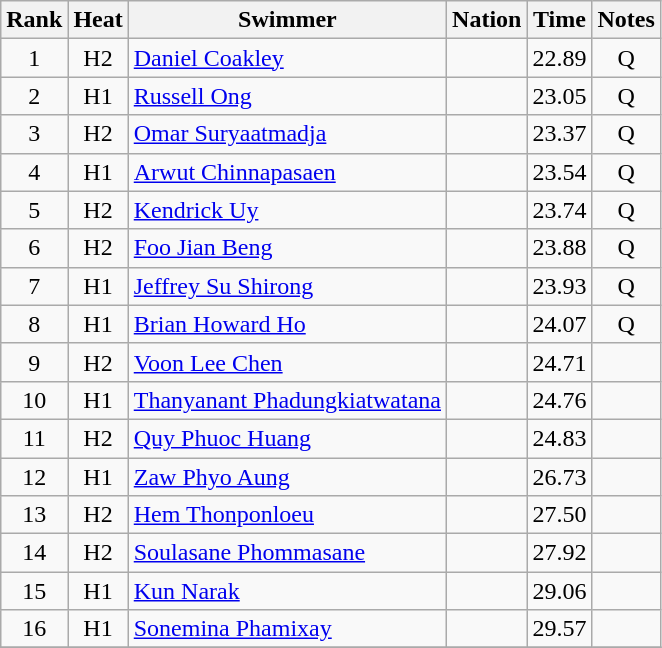<table class="wikitable sortable" style="text-align:center">
<tr>
<th>Rank</th>
<th>Heat</th>
<th>Swimmer</th>
<th>Nation</th>
<th>Time</th>
<th>Notes</th>
</tr>
<tr>
<td>1</td>
<td>H2</td>
<td align=left><a href='#'>Daniel Coakley</a></td>
<td align=left></td>
<td>22.89</td>
<td>Q</td>
</tr>
<tr>
<td>2</td>
<td>H1</td>
<td align=left><a href='#'>Russell Ong</a></td>
<td align=left></td>
<td>23.05</td>
<td>Q</td>
</tr>
<tr>
<td>3</td>
<td>H2</td>
<td align=left><a href='#'>Omar Suryaatmadja</a></td>
<td align=left></td>
<td>23.37</td>
<td>Q</td>
</tr>
<tr>
<td>4</td>
<td>H1</td>
<td align=left><a href='#'>Arwut Chinnapasaen</a></td>
<td align=left></td>
<td>23.54</td>
<td>Q</td>
</tr>
<tr>
<td>5</td>
<td>H2</td>
<td align=left><a href='#'>Kendrick Uy</a></td>
<td align=left></td>
<td>23.74</td>
<td>Q</td>
</tr>
<tr>
<td>6</td>
<td>H2</td>
<td align=left><a href='#'>Foo Jian Beng</a></td>
<td align=left></td>
<td>23.88</td>
<td>Q</td>
</tr>
<tr>
<td>7</td>
<td>H1</td>
<td align=left><a href='#'>Jeffrey Su Shirong</a></td>
<td align=left></td>
<td>23.93</td>
<td>Q</td>
</tr>
<tr>
<td>8</td>
<td>H1</td>
<td align=left><a href='#'>Brian Howard Ho</a></td>
<td align=left></td>
<td>24.07</td>
<td>Q</td>
</tr>
<tr>
<td>9</td>
<td>H2</td>
<td align=left><a href='#'>Voon Lee Chen</a></td>
<td align=left></td>
<td>24.71</td>
<td></td>
</tr>
<tr>
<td>10</td>
<td>H1</td>
<td align=left><a href='#'>Thanyanant Phadungkiatwatana</a></td>
<td align=left></td>
<td>24.76</td>
<td></td>
</tr>
<tr>
<td>11</td>
<td>H2</td>
<td align=left><a href='#'>Quy Phuoc Huang</a></td>
<td align=left></td>
<td>24.83</td>
<td></td>
</tr>
<tr>
<td>12</td>
<td>H1</td>
<td align=left><a href='#'>Zaw Phyo Aung</a></td>
<td align=left></td>
<td>26.73</td>
<td></td>
</tr>
<tr>
<td>13</td>
<td>H2</td>
<td align=left><a href='#'>Hem Thonponloeu</a></td>
<td align=left></td>
<td>27.50</td>
<td></td>
</tr>
<tr>
<td>14</td>
<td>H2</td>
<td align=left><a href='#'>Soulasane Phommasane</a></td>
<td align=left></td>
<td>27.92</td>
<td></td>
</tr>
<tr>
<td>15</td>
<td>H1</td>
<td align=left><a href='#'>Kun Narak</a></td>
<td align=left></td>
<td>29.06</td>
<td></td>
</tr>
<tr>
<td>16</td>
<td>H1</td>
<td align=left><a href='#'>Sonemina Phamixay</a></td>
<td align=left></td>
<td>29.57</td>
<td></td>
</tr>
<tr>
</tr>
</table>
